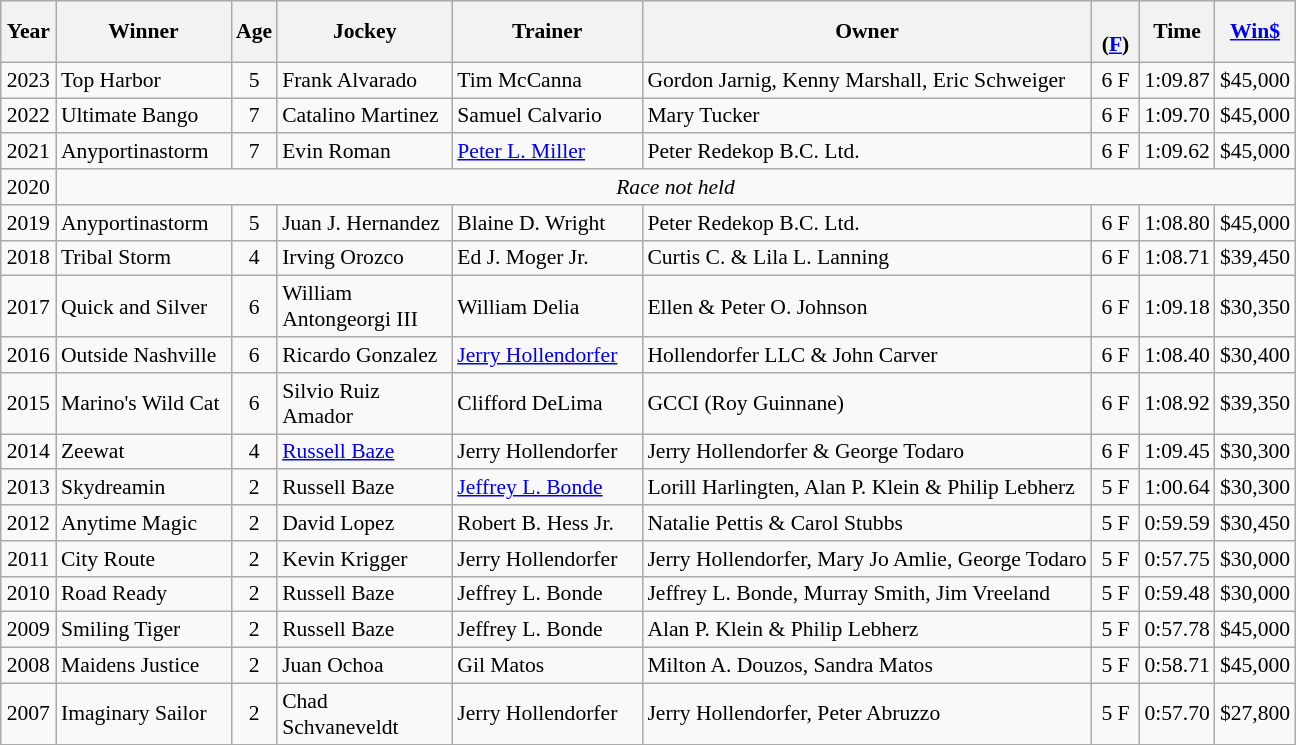<table class="wikitable sortable" style="font-size:90%">
<tr>
<th style="width:30px">Year</th>
<th style="width:110px">Winner</th>
<th style="width:20px">Age</th>
<th style="width:110px">Jockey</th>
<th style="width:120px">Trainer</th>
<th>Owner<br></th>
<th style="width:25px"><br> <span>(<a href='#'>F</a>)</span></th>
<th style="width:25px">Time</th>
<th style="width:35px"><a href='#'>Win$</a></th>
</tr>
<tr>
<td align=center>2023</td>
<td>Top Harbor</td>
<td align=center>5</td>
<td>Frank Alvarado</td>
<td>Tim McCanna</td>
<td>Gordon Jarnig, Kenny Marshall, Eric Schweiger</td>
<td align=center>6 F</td>
<td>1:09.87</td>
<td>$45,000</td>
</tr>
<tr>
<td align=center>2022</td>
<td>Ultimate Bango</td>
<td align=center>7</td>
<td>Catalino Martinez</td>
<td>Samuel Calvario</td>
<td>Mary Tucker</td>
<td align=center>6 F</td>
<td>1:09.70</td>
<td>$45,000</td>
</tr>
<tr>
<td align=center>2021</td>
<td>Anyportinastorm</td>
<td align=center>7</td>
<td>Evin Roman</td>
<td><a href='#'>Peter L. Miller</a></td>
<td>Peter Redekop B.C. Ltd.</td>
<td align=center>6 F</td>
<td>1:09.62</td>
<td>$45,000</td>
</tr>
<tr>
<td align=center>2020</td>
<td align=center  colspan=8><em>Race not held</em></td>
</tr>
<tr>
<td align=center>2019</td>
<td>Anyportinastorm</td>
<td align=center>5</td>
<td>Juan J. Hernandez</td>
<td>Blaine D. Wright</td>
<td>Peter Redekop B.C. Ltd.</td>
<td align=center>6 F</td>
<td>1:08.80</td>
<td>$45,000</td>
</tr>
<tr>
<td align=center>2018</td>
<td>Tribal Storm</td>
<td align=center>4</td>
<td>Irving Orozco</td>
<td>Ed J. Moger Jr.</td>
<td>Curtis C. & Lila L. Lanning</td>
<td align=center>6 F</td>
<td>1:08.71</td>
<td>$39,450</td>
</tr>
<tr>
<td align=center>2017</td>
<td>Quick and Silver</td>
<td align=center>6</td>
<td>William Antongeorgi III</td>
<td>William Delia</td>
<td>Ellen & Peter O. Johnson</td>
<td align=center>6 F</td>
<td>1:09.18</td>
<td>$30,350</td>
</tr>
<tr>
<td align=center>2016</td>
<td>Outside Nashville</td>
<td align=center>6</td>
<td>Ricardo Gonzalez</td>
<td><a href='#'>Jerry Hollendorfer</a></td>
<td>Hollendorfer LLC & John Carver</td>
<td align=center>6 F</td>
<td>1:08.40</td>
<td>$30,400</td>
</tr>
<tr>
<td align=center>2015</td>
<td>Marino's Wild Cat</td>
<td align=center>6</td>
<td>Silvio Ruiz Amador</td>
<td>Clifford DeLima</td>
<td>GCCI (Roy Guinnane)</td>
<td align=center>6 F</td>
<td>1:08.92</td>
<td>$39,350</td>
</tr>
<tr>
<td align=center>2014</td>
<td>Zeewat</td>
<td align=center>4</td>
<td><a href='#'>Russell Baze</a></td>
<td>Jerry Hollendorfer</td>
<td>Jerry Hollendorfer & George Todaro</td>
<td align=center>6 F</td>
<td>1:09.45</td>
<td>$30,300</td>
</tr>
<tr>
<td align=center>2013</td>
<td>Skydreamin</td>
<td align=center>2</td>
<td>Russell Baze</td>
<td><a href='#'>Jeffrey L. Bonde</a></td>
<td>Lorill Harlingten, Alan P. Klein &  Philip Lebherz</td>
<td align=center>5 F</td>
<td>1:00.64</td>
<td>$30,300</td>
</tr>
<tr>
<td align=center>2012</td>
<td>Anytime Magic</td>
<td align=center>2</td>
<td>David Lopez</td>
<td>Robert B. Hess Jr.</td>
<td>Natalie Pettis & Carol Stubbs</td>
<td align=center>5 F</td>
<td>0:59.59</td>
<td>$30,450</td>
</tr>
<tr>
<td align=center>2011</td>
<td>City Route</td>
<td align=center>2</td>
<td>Kevin Krigger</td>
<td>Jerry Hollendorfer</td>
<td>Jerry Hollendorfer, Mary Jo Amlie, George Todaro</td>
<td align=center>5 F</td>
<td>0:57.75</td>
<td>$30,000</td>
</tr>
<tr>
<td align=center>2010</td>
<td>Road Ready</td>
<td align=center>2</td>
<td>Russell Baze</td>
<td>Jeffrey L. Bonde</td>
<td>Jeffrey L. Bonde, Murray Smith, Jim Vreeland</td>
<td align=center>5 F</td>
<td>0:59.48</td>
<td>$30,000</td>
</tr>
<tr>
<td align=center>2009</td>
<td>Smiling Tiger</td>
<td align=center>2</td>
<td>Russell Baze</td>
<td>Jeffrey L. Bonde</td>
<td>Alan P. Klein &  Philip Lebherz</td>
<td align=center>5 F</td>
<td>0:57.78</td>
<td>$45,000</td>
</tr>
<tr>
<td align=center>2008</td>
<td>Maidens Justice</td>
<td align=center>2</td>
<td>Juan Ochoa</td>
<td>Gil Matos</td>
<td>Milton A. Douzos, Sandra Matos</td>
<td align=center>5 F</td>
<td>0:58.71</td>
<td>$45,000</td>
</tr>
<tr>
<td align=center>2007</td>
<td>Imaginary Sailor</td>
<td align=center>2</td>
<td>Chad Schvaneveldt</td>
<td>Jerry Hollendorfer</td>
<td>Jerry Hollendorfer, Peter Abruzzo</td>
<td align=center>5 F</td>
<td>0:57.70</td>
<td>$27,800</td>
</tr>
<tr>
</tr>
</table>
